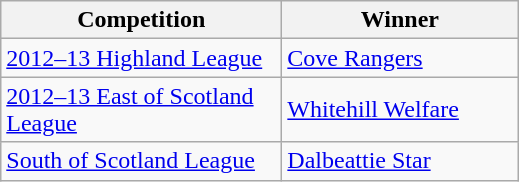<table class="wikitable">
<tr>
<th width=180>Competition</th>
<th width=150>Winner</th>
</tr>
<tr>
<td><a href='#'>2012–13 Highland League</a></td>
<td><a href='#'>Cove Rangers</a></td>
</tr>
<tr>
<td><a href='#'>2012–13 East of Scotland League</a></td>
<td><a href='#'>Whitehill Welfare</a></td>
</tr>
<tr>
<td><a href='#'>South of Scotland League</a></td>
<td><a href='#'>Dalbeattie Star</a></td>
</tr>
</table>
